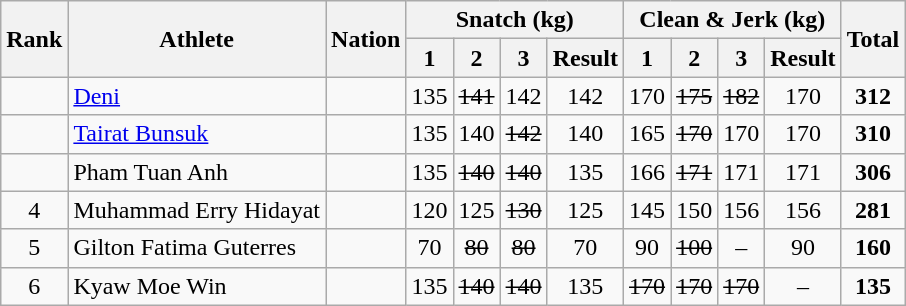<table class="wikitable sortable" style="text-align:center;">
<tr>
<th rowspan=2>Rank</th>
<th rowspan=2>Athlete</th>
<th rowspan=2>Nation</th>
<th colspan=4>Snatch (kg)</th>
<th colspan=4>Clean & Jerk (kg)</th>
<th rowspan=2>Total</th>
</tr>
<tr>
<th>1</th>
<th>2</th>
<th>3</th>
<th>Result</th>
<th>1</th>
<th>2</th>
<th>3</th>
<th>Result</th>
</tr>
<tr>
<td></td>
<td align=left><a href='#'>Deni</a></td>
<td align=left></td>
<td>135</td>
<td><s>141</s></td>
<td>142</td>
<td>142</td>
<td>170</td>
<td><s>175</s></td>
<td><s>182</s></td>
<td>170</td>
<td><strong>312</strong></td>
</tr>
<tr>
<td></td>
<td align=left><a href='#'>Tairat Bunsuk</a></td>
<td align=left></td>
<td>135</td>
<td>140</td>
<td><s>142</s></td>
<td>140</td>
<td>165</td>
<td><s>170</s></td>
<td>170</td>
<td>170</td>
<td><strong>310</strong></td>
</tr>
<tr>
<td></td>
<td align=left>Pham Tuan Anh</td>
<td align=left></td>
<td>135</td>
<td><s>140</s></td>
<td><s>140</s></td>
<td>135</td>
<td>166</td>
<td><s>171</s></td>
<td>171</td>
<td>171</td>
<td><strong>306</strong></td>
</tr>
<tr>
<td>4</td>
<td align=left>Muhammad Erry Hidayat</td>
<td align=left></td>
<td>120</td>
<td>125</td>
<td><s>130</s></td>
<td>125</td>
<td>145</td>
<td>150</td>
<td>156</td>
<td>156</td>
<td><strong>281</strong></td>
</tr>
<tr>
<td>5</td>
<td align=left>Gilton Fatima Guterres</td>
<td align=left></td>
<td>70</td>
<td><s>80</s></td>
<td><s>80</s></td>
<td>70</td>
<td>90</td>
<td><s>100</s></td>
<td>–</td>
<td>90</td>
<td><strong>160</strong></td>
</tr>
<tr>
<td>6</td>
<td align=left>Kyaw Moe Win</td>
<td align=left></td>
<td>135</td>
<td><s>140</s></td>
<td><s>140</s></td>
<td>135</td>
<td><s>170</s></td>
<td><s>170</s></td>
<td><s>170</s></td>
<td>–</td>
<td><strong>135</strong></td>
</tr>
</table>
